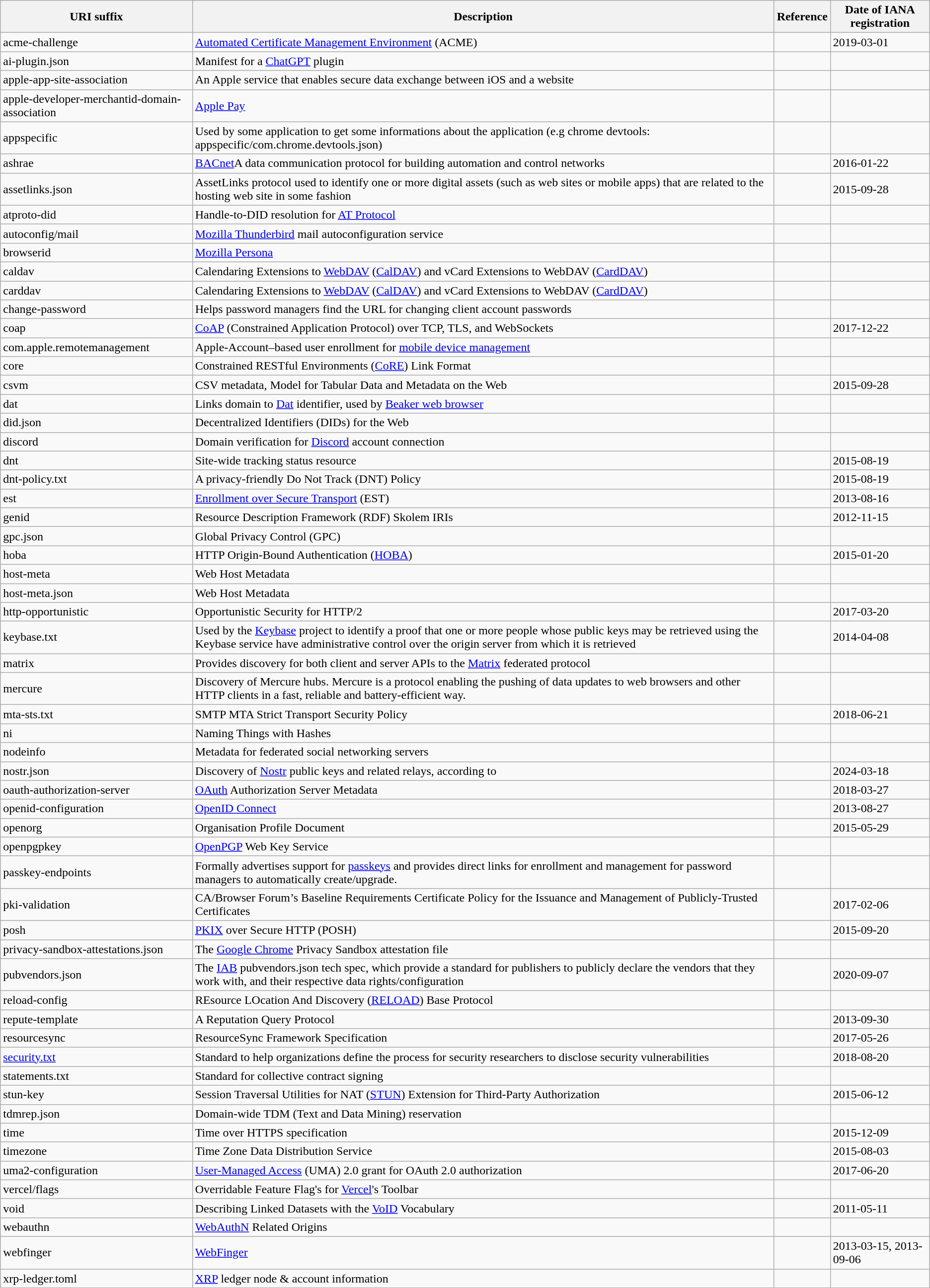<table class="wikitable sortable">
<tr>
<th>URI suffix</th>
<th class="unsortable">Description</th>
<th>Reference</th>
<th>Date of IANA registration</th>
</tr>
<tr>
<td>acme-challenge</td>
<td><a href='#'>Automated Certificate Management Environment</a> (ACME)</td>
<td></td>
<td>2019-03-01</td>
</tr>
<tr>
<td>ai-plugin.json</td>
<td>Manifest for a <a href='#'>ChatGPT</a> plugin</td>
<td></td>
<td></td>
</tr>
<tr>
<td>apple-app-site-association</td>
<td>An Apple service that enables secure data exchange between iOS and a website</td>
<td></td>
<td></td>
</tr>
<tr>
<td>apple-developer-merchantid-domain-association</td>
<td><a href='#'>Apple Pay</a></td>
<td></td>
<td></td>
</tr>
<tr>
<td>appspecific</td>
<td>Used by some application to get some informations about the application (e.g chrome devtools: appspecific/com.chrome.devtools.json)</td>
<td></td>
<td></td>
</tr>
<tr>
<td>ashrae</td>
<td><a href='#'>BACnet</a>A data communication protocol for building automation and control networks</td>
<td></td>
<td>2016-01-22</td>
</tr>
<tr>
<td>assetlinks.json</td>
<td>AssetLinks protocol used to identify one or more digital assets (such as web sites or mobile apps) that are related to the hosting web site in some fashion</td>
<td></td>
<td>2015-09-28</td>
</tr>
<tr>
<td>atproto-did</td>
<td>Handle-to-DID resolution for <a href='#'>AT Protocol</a></td>
<td></td>
<td></td>
</tr>
<tr>
<td>autoconfig/mail</td>
<td><a href='#'>Mozilla Thunderbird</a> mail autoconfiguration service</td>
<td></td>
<td></td>
</tr>
<tr>
<td>browserid</td>
<td><a href='#'>Mozilla Persona</a></td>
<td></td>
<td></td>
</tr>
<tr>
<td>caldav</td>
<td>Calendaring Extensions to <a href='#'>WebDAV</a> (<a href='#'>CalDAV</a>) and vCard Extensions to WebDAV (<a href='#'>CardDAV</a>)</td>
<td></td>
<td></td>
</tr>
<tr>
<td>carddav</td>
<td>Calendaring Extensions to <a href='#'>WebDAV</a> (<a href='#'>CalDAV</a>) and vCard Extensions to WebDAV (<a href='#'>CardDAV</a>)</td>
<td></td>
<td></td>
</tr>
<tr>
<td>change-password</td>
<td>Helps password managers find the URL for changing client account passwords</td>
<td></td>
<td></td>
</tr>
<tr>
<td>coap</td>
<td><a href='#'>CoAP</a> (Constrained Application Protocol) over TCP, TLS, and WebSockets</td>
<td></td>
<td>2017-12-22</td>
</tr>
<tr>
<td>com.apple.remotemanagement</td>
<td>Apple-Account–based user enrollment for <a href='#'>mobile device management</a></td>
<td></td>
</tr>
<tr>
<td>core</td>
<td>Constrained RESTful Environments (<a href='#'>CoRE</a>) Link Format</td>
<td></td>
<td></td>
</tr>
<tr>
<td>csvm</td>
<td>CSV metadata, Model for Tabular Data and Metadata on the Web</td>
<td></td>
<td>2015-09-28</td>
</tr>
<tr>
<td>dat</td>
<td>Links domain to <a href='#'>Dat</a> identifier, used by <a href='#'>Beaker web browser</a></td>
<td></td>
<td></td>
</tr>
<tr>
<td>did.json</td>
<td> Decentralized Identifiers (DIDs) for the Web</td>
<td></td>
<td></td>
</tr>
<tr>
<td>discord</td>
<td>Domain verification for <a href='#'>Discord</a> account connection</td>
<td></td>
<td></td>
</tr>
<tr>
<td>dnt</td>
<td>Site-wide tracking status resource</td>
<td></td>
<td>2015-08-19</td>
</tr>
<tr>
<td>dnt-policy.txt</td>
<td>A privacy-friendly Do Not Track (DNT) Policy</td>
<td></td>
<td>2015-08-19</td>
</tr>
<tr>
<td>est</td>
<td><a href='#'>Enrollment over Secure Transport</a> (EST)</td>
<td></td>
<td>2013-08-16</td>
</tr>
<tr>
<td>genid</td>
<td>Resource Description Framework (RDF) Skolem IRIs</td>
<td></td>
<td>2012-11-15</td>
</tr>
<tr>
<td>gpc.json</td>
<td>Global Privacy Control (GPC)</td>
<td></td>
<td></td>
</tr>
<tr>
<td>hoba</td>
<td>HTTP Origin-Bound Authentication (<a href='#'>HOBA</a>)</td>
<td></td>
<td>2015-01-20</td>
</tr>
<tr>
<td>host-meta</td>
<td>Web Host Metadata</td>
<td></td>
<td></td>
</tr>
<tr>
<td>host-meta.json</td>
<td>Web Host Metadata</td>
<td></td>
<td></td>
</tr>
<tr>
<td>http-opportunistic</td>
<td>Opportunistic Security for HTTP/2</td>
<td></td>
<td>2017-03-20</td>
</tr>
<tr>
<td>keybase.txt</td>
<td>Used by the <a href='#'>Keybase</a> project to identify a proof that one or more people whose public keys may be retrieved using the Keybase service have administrative control over the origin server from which it is retrieved</td>
<td></td>
<td>2014-04-08</td>
</tr>
<tr>
<td>matrix</td>
<td>Provides discovery for both client and server APIs to the <a href='#'>Matrix</a> federated protocol</td>
<td></td>
<td></td>
</tr>
<tr>
<td>mercure</td>
<td>Discovery of Mercure hubs. Mercure is a protocol enabling the pushing of data updates to web browsers and other HTTP clients in a fast, reliable and battery-efficient way.</td>
<td></td>
<td></td>
</tr>
<tr>
<td>mta-sts.txt</td>
<td>SMTP MTA Strict Transport Security Policy</td>
<td></td>
<td>2018-06-21</td>
</tr>
<tr>
<td>ni</td>
<td>Naming Things with Hashes</td>
<td></td>
<td></td>
</tr>
<tr>
<td>nodeinfo</td>
<td>Metadata for federated social networking servers</td>
<td></td>
<td></td>
</tr>
<tr>
<td>nostr.json</td>
<td>Discovery of <a href='#'>Nostr</a> public keys and related relays, according to </td>
<td></td>
<td>2024-03-18</td>
</tr>
<tr>
<td>oauth-authorization-server</td>
<td><a href='#'>OAuth</a> Authorization Server Metadata</td>
<td></td>
<td>2018-03-27</td>
</tr>
<tr>
<td>openid-configuration</td>
<td><a href='#'>OpenID Connect</a></td>
<td></td>
<td>2013-08-27</td>
</tr>
<tr>
<td>openorg</td>
<td>Organisation Profile Document</td>
<td></td>
<td>2015-05-29</td>
</tr>
<tr>
<td>openpgpkey</td>
<td><a href='#'>OpenPGP</a> Web Key Service</td>
<td></td>
<td></td>
</tr>
<tr>
<td>passkey-endpoints</td>
<td>Formally advertises support for <a href='#'>passkeys</a> and provides direct links for enrollment and management for password managers to automatically create/upgrade.</td>
<td></td>
<td></td>
</tr>
<tr>
<td>pki-validation</td>
<td>CA/Browser Forum’s Baseline Requirements Certificate Policy for the Issuance and Management of Publicly-Trusted Certificates</td>
<td></td>
<td>2017-02-06</td>
</tr>
<tr>
<td>posh</td>
<td><a href='#'>PKIX</a> over Secure HTTP (POSH)</td>
<td></td>
<td>2015-09-20</td>
</tr>
<tr>
<td>privacy-sandbox-attestations.json</td>
<td>The <a href='#'>Google Chrome</a> Privacy Sandbox attestation file</td>
<td></td>
<td></td>
</tr>
<tr>
<td>pubvendors.json</td>
<td>The <a href='#'>IAB</a> pubvendors.json tech spec, which provide a standard for publishers to publicly declare the vendors that they work with, and their respective data rights/configuration</td>
<td></td>
<td>2020-09-07</td>
</tr>
<tr>
<td>reload-config</td>
<td>REsource LOcation And Discovery (<a href='#'>RELOAD</a>) Base Protocol</td>
<td></td>
<td></td>
</tr>
<tr>
<td>repute-template</td>
<td>A Reputation Query Protocol</td>
<td></td>
<td>2013-09-30</td>
</tr>
<tr>
<td>resourcesync</td>
<td>ResourceSync Framework Specification</td>
<td></td>
<td>2017-05-26</td>
</tr>
<tr>
<td><a href='#'>security.txt</a></td>
<td>Standard to help organizations define the process for security researchers to disclose security vulnerabilities</td>
<td></td>
<td>2018-08-20</td>
</tr>
<tr>
<td>statements.txt</td>
<td>Standard for collective contract signing</td>
<td></td>
<td></td>
</tr>
<tr>
<td>stun-key</td>
<td>Session Traversal Utilities for NAT (<a href='#'>STUN</a>) Extension for Third-Party Authorization</td>
<td></td>
<td>2015-06-12</td>
</tr>
<tr>
<td>tdmrep.json</td>
<td>Domain-wide TDM (Text and Data Mining) reservation</td>
<td></td>
<td></td>
</tr>
<tr>
<td>time</td>
<td>Time over HTTPS specification</td>
<td></td>
<td>2015-12-09</td>
</tr>
<tr>
<td>timezone</td>
<td>Time Zone Data Distribution Service</td>
<td></td>
<td>2015-08-03</td>
</tr>
<tr>
<td>uma2-configuration</td>
<td><a href='#'>User-Managed Access</a> (UMA) 2.0 grant for OAuth 2.0 authorization</td>
<td></td>
<td>2017-06-20</td>
</tr>
<tr>
<td>vercel/flags</td>
<td>Overridable Feature Flag's for <a href='#'>Vercel</a>'s Toolbar</td>
<td></td>
<td></td>
</tr>
<tr>
<td>void</td>
<td>Describing Linked Datasets with the <a href='#'>VoID</a> Vocabulary</td>
<td></td>
<td>2011-05-11</td>
</tr>
<tr>
<td>webauthn</td>
<td><a href='#'>WebAuthN</a> Related Origins</td>
<td></td>
<td></td>
</tr>
<tr>
<td>webfinger</td>
<td><a href='#'>WebFinger</a></td>
<td></td>
<td>2013-03-15, 2013-09-06</td>
</tr>
<tr>
<td>xrp-ledger.toml</td>
<td><a href='#'>XRP</a> ledger node & account information</td>
<td></td>
<td></td>
</tr>
</table>
